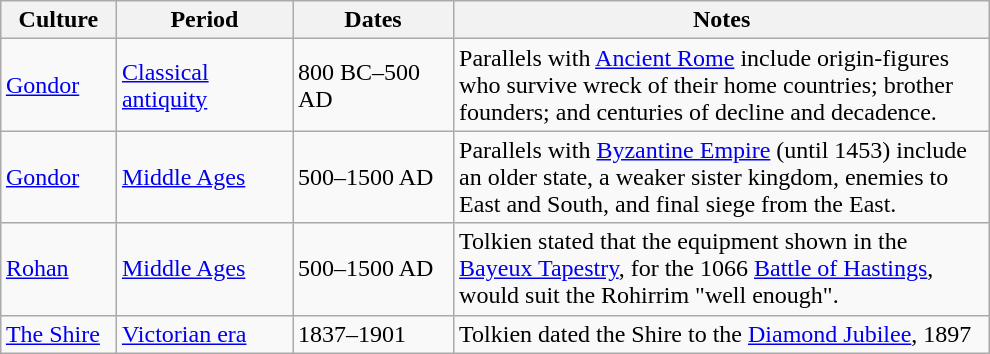<table class="wikitable" style="margin: 1em auto;">
<tr>
<th scope="col" style="width:  70px;">Culture</th>
<th scope="col" style="width: 110px;">Period</th>
<th scope="col" style="width: 100px;">Dates</th>
<th scope="col" style="width: 350px;">Notes</th>
</tr>
<tr>
<td><a href='#'>Gondor</a></td>
<td><a href='#'>Classical antiquity</a></td>
<td>800 BC–500 AD</td>
<td>Parallels with <a href='#'>Ancient Rome</a> include origin-figures who survive wreck of their home countries; brother founders; and centuries of decline and decadence.</td>
</tr>
<tr>
<td><a href='#'>Gondor</a></td>
<td><a href='#'>Middle Ages</a></td>
<td>500–1500 AD</td>
<td>Parallels with <a href='#'>Byzantine Empire</a> (until 1453) include an older state, a weaker sister kingdom, enemies to East and South, and final siege from the East.</td>
</tr>
<tr>
<td><a href='#'>Rohan</a></td>
<td><a href='#'>Middle Ages</a></td>
<td>500–1500 AD</td>
<td>Tolkien stated that the equipment shown in the <a href='#'>Bayeux Tapestry</a>, for the 1066 <a href='#'>Battle of Hastings</a>, would suit the Rohirrim "well enough".</td>
</tr>
<tr>
<td><a href='#'>The Shire</a></td>
<td><a href='#'>Victorian era</a></td>
<td>1837–1901</td>
<td>Tolkien dated the Shire to the <a href='#'>Diamond Jubilee</a>, 1897</td>
</tr>
</table>
